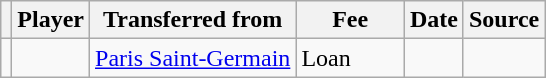<table class="wikitable plainrowheaders sortable">
<tr>
<th></th>
<th scope="col">Player</th>
<th>Transferred from</th>
<th style="width: 65px;">Fee</th>
<th scope="col">Date</th>
<th scope="col">Source</th>
</tr>
<tr>
<td align="center"></td>
<td></td>
<td> <a href='#'>Paris Saint-Germain</a></td>
<td>Loan</td>
<td></td>
<td></td>
</tr>
</table>
